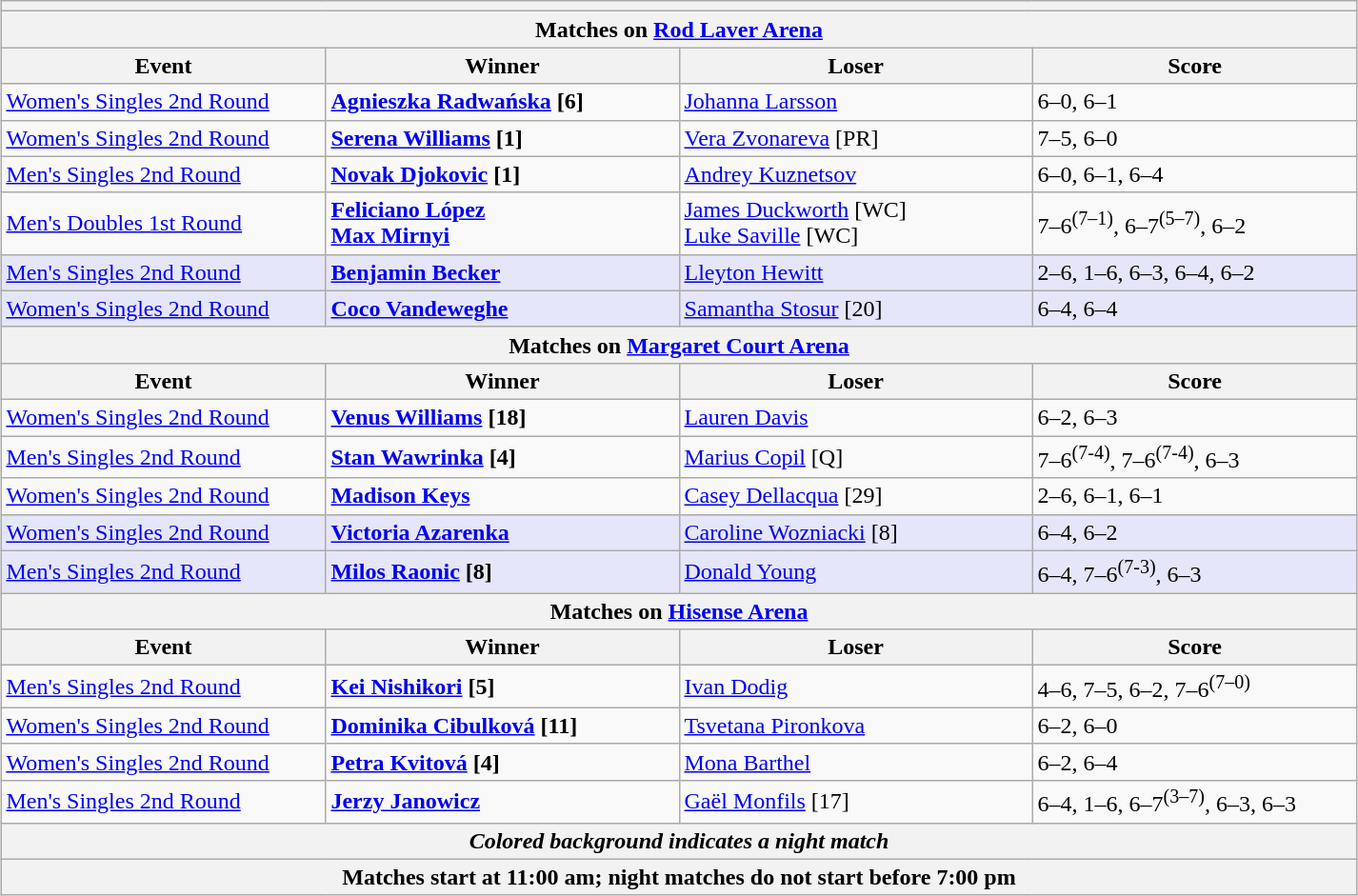<table class="wikitable collapsible uncollapsed" style="margin:1em auto;">
<tr>
<th colspan=4></th>
</tr>
<tr>
<th colspan=4><strong>Matches on <a href='#'>Rod Laver Arena</a></strong></th>
</tr>
<tr>
<th style="width:220px;">Event</th>
<th style="width:240px;">Winner</th>
<th style="width:240px;">Loser</th>
<th style="width:220px;">Score</th>
</tr>
<tr>
<td><a href='#'>Women's Singles 2nd Round</a></td>
<td><strong> <a href='#'>Agnieszka Radwańska</a> [6]</strong></td>
<td> <a href='#'>Johanna Larsson</a></td>
<td>6–0, 6–1</td>
</tr>
<tr>
<td><a href='#'>Women's Singles 2nd Round</a></td>
<td><strong> <a href='#'>Serena Williams</a> [1]</strong></td>
<td> <a href='#'>Vera Zvonareva</a> [PR]</td>
<td>7–5, 6–0</td>
</tr>
<tr>
<td><a href='#'>Men's Singles 2nd Round</a></td>
<td><strong> <a href='#'>Novak Djokovic</a> [1]</strong></td>
<td> <a href='#'>Andrey Kuznetsov</a></td>
<td>6–0, 6–1, 6–4</td>
</tr>
<tr>
<td><a href='#'>Men's Doubles 1st Round</a></td>
<td><strong> <a href='#'>Feliciano López</a> <br>  <a href='#'>Max Mirnyi</a></strong></td>
<td> <a href='#'>James Duckworth</a> [WC] <br>  <a href='#'>Luke Saville</a> [WC]</td>
<td>7–6<sup>(7–1)</sup>, 6–7<sup>(5–7)</sup>, 6–2</td>
</tr>
<tr bgcolor=lavender>
<td><a href='#'>Men's Singles 2nd Round</a></td>
<td><strong> <a href='#'>Benjamin Becker</a></strong></td>
<td> <a href='#'>Lleyton Hewitt</a></td>
<td>2–6, 1–6, 6–3, 6–4, 6–2</td>
</tr>
<tr bgcolor=lavender>
<td><a href='#'>Women's Singles 2nd Round</a></td>
<td><strong> <a href='#'>Coco Vandeweghe</a></strong></td>
<td> <a href='#'>Samantha Stosur</a> [20]</td>
<td>6–4, 6–4</td>
</tr>
<tr>
<th colspan=4><strong>Matches on <a href='#'>Margaret Court Arena</a></strong></th>
</tr>
<tr>
<th style="width:220px;">Event</th>
<th style="width:240px;">Winner</th>
<th style="width:240px;">Loser</th>
<th style="width:220px;">Score</th>
</tr>
<tr>
<td><a href='#'>Women's Singles 2nd Round</a></td>
<td><strong> <a href='#'>Venus Williams</a> [18]</strong></td>
<td> <a href='#'>Lauren Davis</a></td>
<td>6–2, 6–3</td>
</tr>
<tr>
<td><a href='#'>Men's Singles 2nd Round</a></td>
<td><strong> <a href='#'>Stan Wawrinka</a> [4]</strong></td>
<td> <a href='#'>Marius Copil</a> [Q]</td>
<td>7–6<sup>(7-4)</sup>, 7–6<sup>(7-4)</sup>, 6–3</td>
</tr>
<tr>
<td><a href='#'>Women's Singles 2nd Round</a></td>
<td><strong> <a href='#'>Madison Keys</a></strong></td>
<td> <a href='#'>Casey Dellacqua</a> [29]</td>
<td>2–6, 6–1, 6–1</td>
</tr>
<tr bgcolor=lavender>
<td><a href='#'>Women's Singles 2nd Round</a></td>
<td><strong> <a href='#'>Victoria Azarenka</a></strong></td>
<td> <a href='#'>Caroline Wozniacki</a> [8]</td>
<td>6–4, 6–2</td>
</tr>
<tr bgcolor=lavender>
<td><a href='#'>Men's Singles 2nd Round</a></td>
<td><strong> <a href='#'>Milos Raonic</a> [8]</strong></td>
<td> <a href='#'>Donald Young</a></td>
<td>6–4, 7–6<sup>(7-3)</sup>, 6–3</td>
</tr>
<tr>
<th colspan=4><strong>Matches on <a href='#'>Hisense Arena</a></strong></th>
</tr>
<tr>
<th style="width:220px;">Event</th>
<th style="width:240px;">Winner</th>
<th style="width:240px;">Loser</th>
<th style="width:220px;">Score</th>
</tr>
<tr>
<td><a href='#'>Men's Singles 2nd Round</a></td>
<td><strong> <a href='#'>Kei Nishikori</a> [5]</strong></td>
<td> <a href='#'>Ivan Dodig</a></td>
<td>4–6, 7–5, 6–2, 7–6<sup>(7–0)</sup></td>
</tr>
<tr>
<td><a href='#'>Women's Singles 2nd Round</a></td>
<td><strong> <a href='#'>Dominika Cibulková</a> [11]</strong></td>
<td> <a href='#'>Tsvetana Pironkova</a></td>
<td>6–2, 6–0</td>
</tr>
<tr>
<td><a href='#'>Women's Singles 2nd Round</a></td>
<td><strong> <a href='#'>Petra Kvitová</a> [4] </strong></td>
<td> <a href='#'>Mona Barthel</a></td>
<td>6–2, 6–4</td>
</tr>
<tr>
<td><a href='#'>Men's Singles 2nd Round</a></td>
<td><strong> <a href='#'>Jerzy Janowicz</a></strong></td>
<td> <a href='#'>Gaël Monfils</a> [17]</td>
<td>6–4, 1–6, 6–7<sup>(3–7)</sup>, 6–3, 6–3</td>
</tr>
<tr>
<th colspan=4><em>Colored background indicates a night match</em></th>
</tr>
<tr>
<th colspan=4>Matches start at 11:00 am; night matches do not start before 7:00 pm</th>
</tr>
</table>
